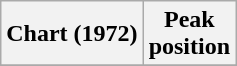<table class="wikitable">
<tr>
<th>Chart (1972)</th>
<th>Peak<br>position</th>
</tr>
<tr>
</tr>
</table>
